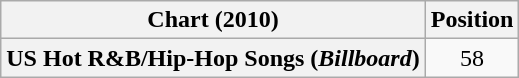<table class="wikitable plainrowheaders" style="text-align:center;">
<tr>
<th scope="col">Chart (2010)</th>
<th scope="col">Position</th>
</tr>
<tr>
<th scope="row">US Hot R&B/Hip-Hop Songs (<em>Billboard</em>)</th>
<td>58</td>
</tr>
</table>
